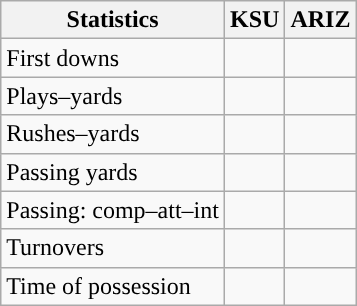<table class="wikitable" style="float:left">
<tr>
<th>Statistics</th>
<th>KSU</th>
<th>ARIZ</th>
</tr>
<tr>
<td>First downs</td>
<td></td>
<td></td>
</tr>
<tr>
<td>Plays–yards</td>
<td></td>
<td></td>
</tr>
<tr>
<td>Rushes–yards</td>
<td></td>
<td></td>
</tr>
<tr>
<td>Passing yards</td>
<td></td>
<td></td>
</tr>
<tr>
<td>Passing: comp–att–int</td>
<td></td>
<td></td>
</tr>
<tr>
<td>Turnovers</td>
<td></td>
<td></td>
</tr>
<tr>
<td>Time of possession</td>
<td></td>
<td></td>
</tr>
</table>
